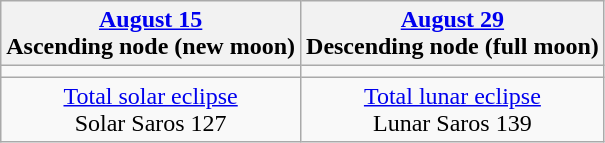<table class="wikitable">
<tr>
<th><a href='#'>August 15</a><br>Ascending node (new moon)<br></th>
<th><a href='#'>August 29</a><br>Descending node (full moon)<br></th>
</tr>
<tr>
<td></td>
<td></td>
</tr>
<tr align=center>
<td><a href='#'>Total solar eclipse</a><br>Solar Saros 127</td>
<td><a href='#'>Total lunar eclipse</a><br>Lunar Saros 139</td>
</tr>
</table>
